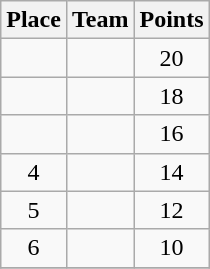<table class="wikitable" style="text-align:center; padding-bottom:0;">
<tr>
<th>Place</th>
<th style="text-align:left;">Team</th>
<th>Points</th>
</tr>
<tr>
<td></td>
<td align=left></td>
<td>20</td>
</tr>
<tr>
<td></td>
<td align=left></td>
<td>18</td>
</tr>
<tr>
<td></td>
<td align=left></td>
<td>16</td>
</tr>
<tr>
<td>4</td>
<td align=left></td>
<td>14</td>
</tr>
<tr>
<td>5</td>
<td align=left></td>
<td>12</td>
</tr>
<tr>
<td>6</td>
<td align=left></td>
<td>10</td>
</tr>
<tr>
</tr>
</table>
